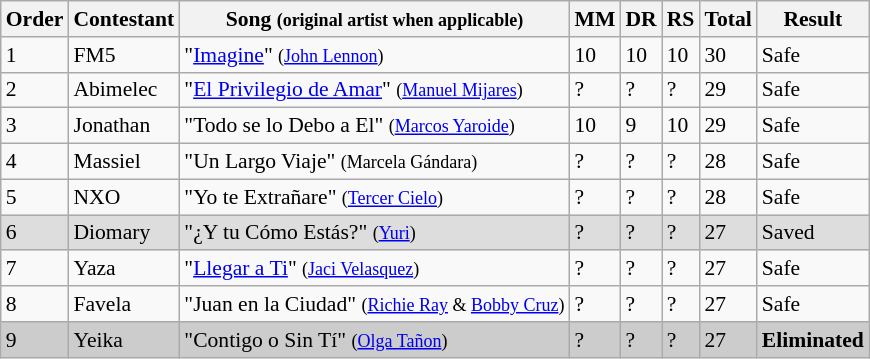<table class="wikitable" style="font-size:90%;">
<tr>
<th>Order</th>
<th>Contestant</th>
<th>Song <small>(original artist when applicable)</small></th>
<th>MM</th>
<th>DR</th>
<th>RS</th>
<th>Total</th>
<th>Result</th>
</tr>
<tr>
<td>1</td>
<td>FM5</td>
<td>"<a href='#'>Imagine</a>" <small>(<a href='#'>John Lennon</a>)</small></td>
<td>10</td>
<td>10</td>
<td>10</td>
<td>30</td>
<td>Safe</td>
</tr>
<tr>
<td>2</td>
<td>Abimelec</td>
<td>"<a href='#'>El Privilegio de Amar</a>" <small>(<a href='#'>Manuel Mijares</a>)</small></td>
<td>?</td>
<td>?</td>
<td>?</td>
<td>29</td>
<td>Safe</td>
</tr>
<tr>
<td>3</td>
<td>Jonathan</td>
<td>"Todo se lo Debo a El" <small>(<a href='#'>Marcos Yaroide</a>)</small></td>
<td>10</td>
<td>9</td>
<td>10</td>
<td>29</td>
<td>Safe</td>
</tr>
<tr>
<td>4</td>
<td>Massiel</td>
<td>"Un Largo Viaje" <small>(Marcela Gándara)</small></td>
<td>?</td>
<td>?</td>
<td>?</td>
<td>28</td>
<td>Safe</td>
</tr>
<tr>
<td>5</td>
<td>NXO</td>
<td>"Yo te Extrañare" <small>(<a href='#'>Tercer Cielo</a>)</small></td>
<td>?</td>
<td>?</td>
<td>?</td>
<td>28</td>
<td>Safe</td>
</tr>
<tr style="background:#ddd;">
<td>6</td>
<td>Diomary</td>
<td>"¿Y tu Cómo Estás?" <small>(<a href='#'>Yuri</a>)</small></td>
<td>?</td>
<td>?</td>
<td>?</td>
<td>27</td>
<td>Saved</td>
</tr>
<tr>
<td>7</td>
<td>Yaza</td>
<td>"<a href='#'>Llegar a Ti</a>" <small>(<a href='#'>Jaci Velasquez</a>)</small></td>
<td>?</td>
<td>?</td>
<td>?</td>
<td>27</td>
<td>Safe</td>
</tr>
<tr>
<td>8</td>
<td>Favela</td>
<td>"Juan en la Ciudad" <small>(<a href='#'>Richie Ray</a> & <a href='#'>Bobby Cruz</a>)</small></td>
<td>?</td>
<td>?</td>
<td>?</td>
<td>27</td>
<td>Safe</td>
</tr>
<tr style="background:#ccc;">
<td>9</td>
<td>Yeika</td>
<td>"Contigo o Sin Tí" <small>(<a href='#'>Olga Tañon</a>)</small></td>
<td>?</td>
<td>?</td>
<td>?</td>
<td>27</td>
<td><strong>Eliminated</strong></td>
</tr>
</table>
